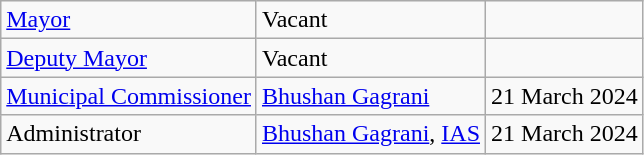<table class="wikitable">
<tr>
<td><a href='#'>Mayor</a></td>
<td>Vacant</td>
<td></td>
</tr>
<tr>
<td><a href='#'>Deputy Mayor</a></td>
<td>Vacant</td>
<td></td>
</tr>
<tr>
<td><a href='#'>Municipal Commissioner</a></td>
<td><a href='#'>Bhushan Gagrani</a></td>
<td>21 March 2024</td>
</tr>
<tr>
<td>Administrator</td>
<td><a href='#'>Bhushan Gagrani</a>, <a href='#'>IAS</a></td>
<td>21 March 2024</td>
</tr>
</table>
